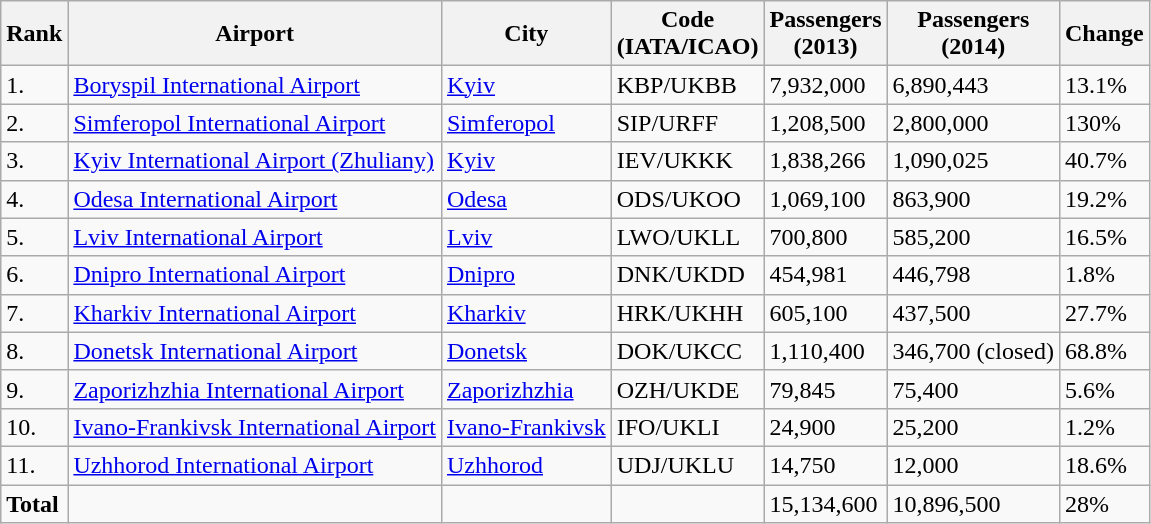<table class="wikitable sortable">
<tr>
<th>Rank</th>
<th>Airport</th>
<th>City</th>
<th>Code<br>(IATA/ICAO)</th>
<th>Passengers <br> (2013)</th>
<th>Passengers <br>(2014)</th>
<th>Change<br></th>
</tr>
<tr>
<td>1.</td>
<td><a href='#'>Boryspil International Airport</a></td>
<td><a href='#'>Kyiv</a></td>
<td>KBP/UKBB</td>
<td>7,932,000</td>
<td>6,890,443</td>
<td> 13.1%</td>
</tr>
<tr>
<td>2.</td>
<td><a href='#'>Simferopol International Airport</a></td>
<td><a href='#'>Simferopol</a></td>
<td>SIP/URFF</td>
<td>1,208,500</td>
<td>2,800,000</td>
<td>130%</td>
</tr>
<tr>
<td>3.</td>
<td><a href='#'>Kyiv International Airport (Zhuliany)</a></td>
<td><a href='#'>Kyiv</a></td>
<td>IEV/UKKK</td>
<td>1,838,266</td>
<td>1,090,025</td>
<td> 40.7%</td>
</tr>
<tr>
<td>4.</td>
<td><a href='#'>Odesa International Airport</a></td>
<td><a href='#'>Odesa</a></td>
<td>ODS/UKOO</td>
<td>1,069,100</td>
<td>863,900</td>
<td> 19.2%</td>
</tr>
<tr>
<td>5.</td>
<td><a href='#'>Lviv International Airport</a></td>
<td><a href='#'>Lviv</a></td>
<td>LWO/UKLL</td>
<td>700,800</td>
<td>585,200</td>
<td> 16.5%</td>
</tr>
<tr>
<td>6.</td>
<td><a href='#'>Dnipro International Airport</a></td>
<td><a href='#'>Dnipro</a></td>
<td>DNK/UKDD</td>
<td>454,981</td>
<td>446,798</td>
<td> 1.8%</td>
</tr>
<tr>
<td>7.</td>
<td><a href='#'>Kharkiv International Airport</a></td>
<td><a href='#'>Kharkiv</a></td>
<td>HRK/UKHH</td>
<td>605,100</td>
<td>437,500</td>
<td> 27.7%</td>
</tr>
<tr>
<td>8.</td>
<td><a href='#'>Donetsk International Airport</a></td>
<td><a href='#'>Donetsk</a></td>
<td>DOK/UKCC</td>
<td>1,110,400</td>
<td>346,700 (closed)</td>
<td> 68.8%</td>
</tr>
<tr>
<td>9.</td>
<td><a href='#'>Zaporizhzhia International Airport</a></td>
<td><a href='#'>Zaporizhzhia</a></td>
<td>OZH/UKDE</td>
<td>79,845</td>
<td>75,400</td>
<td> 5.6%</td>
</tr>
<tr>
<td>10.</td>
<td><a href='#'>Ivano-Frankivsk International Airport</a></td>
<td><a href='#'>Ivano-Frankivsk</a></td>
<td>IFO/UKLI</td>
<td>24,900</td>
<td>25,200</td>
<td> 1.2%</td>
</tr>
<tr>
<td>11.</td>
<td><a href='#'>Uzhhorod International Airport</a></td>
<td><a href='#'>Uzhhorod</a></td>
<td>UDJ/UKLU</td>
<td>14,750</td>
<td>12,000</td>
<td> 18.6%</td>
</tr>
<tr class="sortbottom">
<td><strong>Total</strong></td>
<td></td>
<td></td>
<td></td>
<td>15,134,600</td>
<td>10,896,500</td>
<td> 28%</td>
</tr>
</table>
